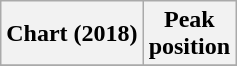<table class="wikitable plainrowheaders" style="text-align:center;">
<tr>
<th scope="col">Chart (2018)</th>
<th scope="col">Peak<br>position</th>
</tr>
<tr>
</tr>
</table>
